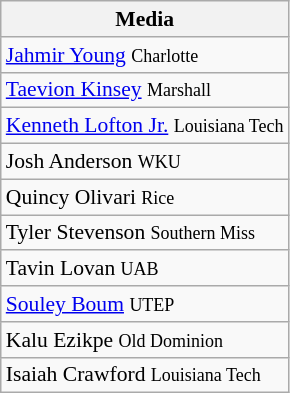<table class="wikitable" style="white-space:nowrap; font-size:90%;">
<tr>
<th>Media</th>
</tr>
<tr>
<td><a href='#'>Jahmir Young</a> <small>Charlotte</small></td>
</tr>
<tr>
<td><a href='#'>Taevion Kinsey</a> <small>Marshall</small></td>
</tr>
<tr>
<td><a href='#'>Kenneth Lofton Jr.</a> <small>Louisiana Tech</small></td>
</tr>
<tr>
<td>Josh Anderson <small>WKU</small></td>
</tr>
<tr>
<td>Quincy Olivari <small>Rice</small></td>
</tr>
<tr>
<td>Tyler Stevenson <small>Southern Miss</small></td>
</tr>
<tr>
<td>Tavin Lovan <small>UAB</small></td>
</tr>
<tr>
<td><a href='#'>Souley Boum</a> <small>UTEP</small></td>
</tr>
<tr>
<td>Kalu Ezikpe <small>Old Dominion</small></td>
</tr>
<tr>
<td>Isaiah Crawford <small>Louisiana Tech</small></td>
</tr>
</table>
